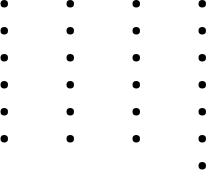<table>
<tr>
<td style="vertical-align:top; width:25%;"><br><ul><li></li><li></li><li></li><li></li><li></li><li></li></ul></td>
<td style="vertical-align:top; width:25%;"><br><ul><li></li><li></li><li></li><li></li><li></li><li></li></ul></td>
<td style="vertical-align:top; width:25%;"><br><ul><li></li><li></li><li></li><li></li><li></li><li></li></ul></td>
<td style="vertical-align:top; width:25%;"><br><ul><li></li><li></li><li></li><li></li><li></li><li></li><li></li></ul></td>
</tr>
</table>
